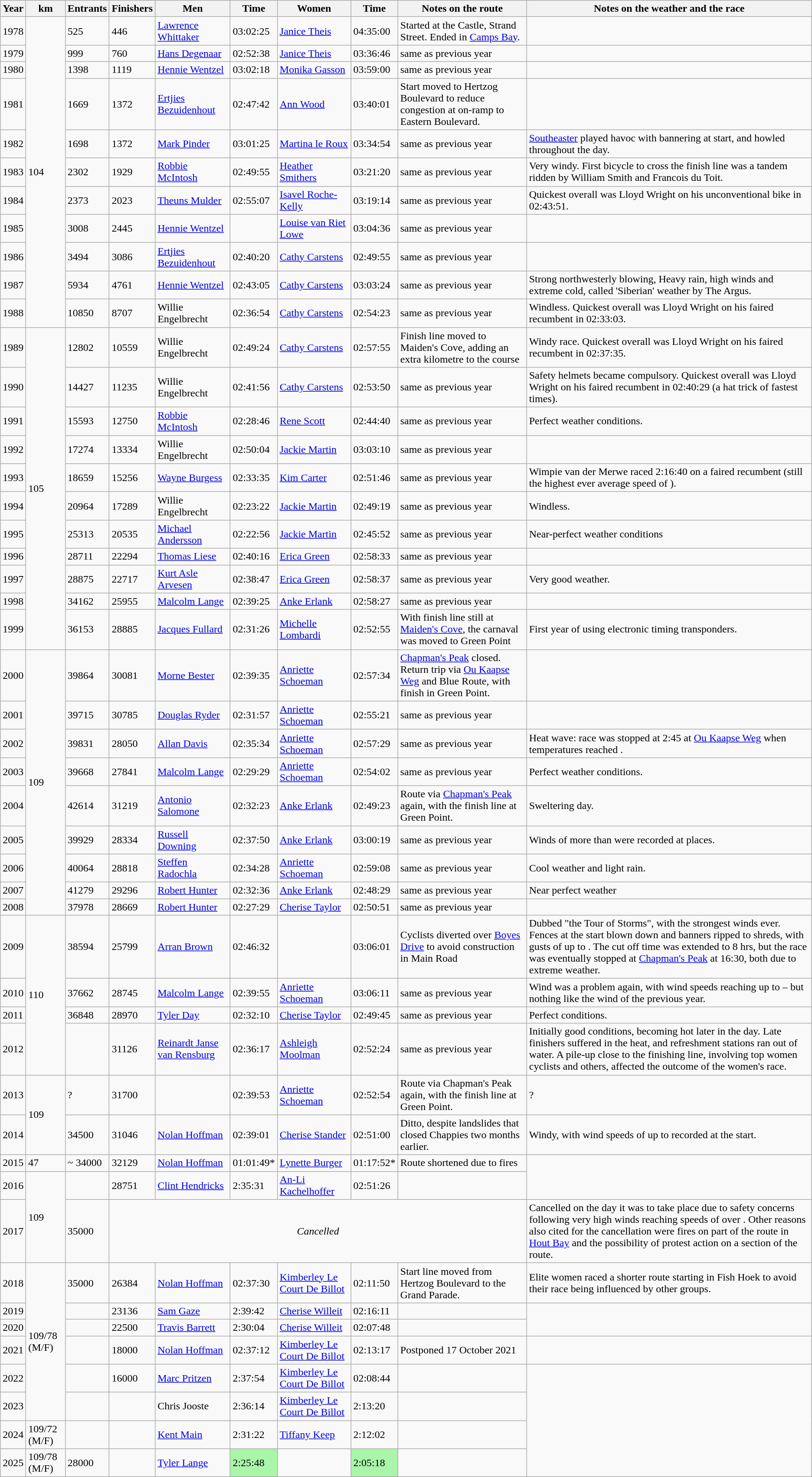<table class="wikitable">
<tr>
<th>Year</th>
<th>km</th>
<th>Entrants</th>
<th>Finishers</th>
<th>Men</th>
<th>Time</th>
<th>Women</th>
<th>Time</th>
<th>Notes on the route</th>
<th>Notes on the weather and the race</th>
</tr>
<tr>
<td>1978</td>
<td rowspan="11">104</td>
<td>525</td>
<td>446</td>
<td> <a href='#'>Lawrence Whittaker</a></td>
<td>03:02:25</td>
<td> <a href='#'>Janice Theis</a></td>
<td>04:35:00</td>
<td>Started at the Castle, Strand Street. Ended in <a href='#'>Camps Bay</a>.</td>
<td></td>
</tr>
<tr>
<td>1979</td>
<td>999</td>
<td>760</td>
<td> <a href='#'>Hans Degenaar</a></td>
<td>02:52:38</td>
<td><a href='#'>Janice Theis</a></td>
<td>03:36:46</td>
<td>same as previous year</td>
<td></td>
</tr>
<tr>
<td>1980</td>
<td>1398</td>
<td>1119</td>
<td> <a href='#'>Hennie Wentzel</a></td>
<td>03:02:18</td>
<td><a href='#'>Monika Gasson</a></td>
<td>03:59:00</td>
<td>same as previous year</td>
<td></td>
</tr>
<tr>
<td>1981</td>
<td>1669</td>
<td>1372</td>
<td> <a href='#'>Ertjies Bezuidenhout</a></td>
<td>02:47:42</td>
<td><a href='#'>Ann Wood</a></td>
<td>03:40:01</td>
<td>Start moved to Hertzog Boulevard to reduce congestion at on-ramp to Eastern Boulevard.</td>
<td></td>
</tr>
<tr>
<td>1982</td>
<td>1698</td>
<td>1372</td>
<td> <a href='#'>Mark Pinder</a></td>
<td>03:01:25</td>
<td> <a href='#'>Martina le Roux</a></td>
<td>03:34:54</td>
<td>same as previous year</td>
<td><a href='#'>Southeaster</a> played havoc with bannering at start, and howled throughout the day.</td>
</tr>
<tr>
<td>1983</td>
<td>2302</td>
<td>1929</td>
<td><a href='#'>Robbie McIntosh</a></td>
<td>02:49:55</td>
<td> <a href='#'>Heather Smithers</a></td>
<td>03:21:20</td>
<td>same as previous year</td>
<td>Very windy. First bicycle to cross the finish line was a tandem ridden by William Smith and Francois du Toit.</td>
</tr>
<tr>
<td>1984</td>
<td>2373</td>
<td>2023</td>
<td> <a href='#'>Theuns Mulder</a></td>
<td>02:55:07</td>
<td> <a href='#'>Isavel Roche-Kelly</a></td>
<td>03:19:14</td>
<td>same as previous year</td>
<td>Quickest overall was Lloyd Wright on his unconventional bike in 02:43:51.</td>
</tr>
<tr>
<td>1985</td>
<td>3008</td>
<td>2445</td>
<td> <a href='#'>Hennie Wentzel</a></td>
<td></td>
<td> <a href='#'>Louise van Riet Lowe</a></td>
<td>03:04:36</td>
<td>same as previous year</td>
<td></td>
</tr>
<tr>
<td>1986</td>
<td>3494</td>
<td>3086</td>
<td> <a href='#'>Ertjies Bezuidenhout</a></td>
<td>02:40:20</td>
<td> <a href='#'>Cathy Carstens</a></td>
<td>02:49:55</td>
<td>same as previous year</td>
<td></td>
</tr>
<tr>
<td>1987</td>
<td>5934</td>
<td>4761</td>
<td> <a href='#'>Hennie Wentzel</a></td>
<td>02:43:05</td>
<td> <a href='#'>Cathy Carstens</a></td>
<td>03:03:24</td>
<td>same as previous year</td>
<td>Strong northwesterly blowing, Heavy rain, high winds and extreme cold, called 'Siberian' weather by The Argus.</td>
</tr>
<tr>
<td>1988</td>
<td>10850</td>
<td>8707</td>
<td>Willie Engelbrecht</td>
<td>02:36:54</td>
<td><a href='#'>Cathy Carstens</a></td>
<td>02:54:23</td>
<td>same as previous year</td>
<td>Windless. Quickest overall was Lloyd Wright on his faired recumbent in 02:33:03.</td>
</tr>
<tr>
<td>1989</td>
<td rowspan="11">105</td>
<td>12802</td>
<td>10559</td>
<td> Willie Engelbrecht</td>
<td>02:49:24</td>
<td> <a href='#'>Cathy Carstens</a></td>
<td>02:57:55</td>
<td>Finish line moved to Maiden's Cove, adding an extra kilometre to the course</td>
<td>Windy race. Quickest overall was Lloyd Wright on his faired recumbent in 02:37:35.</td>
</tr>
<tr>
<td>1990</td>
<td>14427</td>
<td>11235</td>
<td> Willie Engelbrecht</td>
<td>02:41:56</td>
<td> <a href='#'>Cathy Carstens</a></td>
<td>02:53:50</td>
<td>same as previous year</td>
<td>Safety helmets became compulsory. Quickest overall was Lloyd Wright on his faired recumbent in 02:40:29 (a hat trick of fastest times).</td>
</tr>
<tr>
<td>1991</td>
<td>15593</td>
<td>12750</td>
<td> <a href='#'>Robbie McIntosh</a></td>
<td>02:28:46</td>
<td> <a href='#'>Rene Scott</a></td>
<td>02:44:40</td>
<td>same as previous year</td>
<td>Perfect weather conditions.</td>
</tr>
<tr>
<td>1992</td>
<td>17274</td>
<td>13334</td>
<td> Willie Engelbrecht</td>
<td>02:50:04</td>
<td> <a href='#'>Jackie Martin</a></td>
<td>03:03:10</td>
<td>same as previous year</td>
<td></td>
</tr>
<tr>
<td>1993</td>
<td>18659</td>
<td>15256</td>
<td> <a href='#'>Wayne Burgess</a></td>
<td>02:33:35</td>
<td> <a href='#'>Kim Carter</a></td>
<td>02:51:46</td>
<td>same as previous year</td>
<td>Wimpie van der Merwe raced 2:16:40 on a faired recumbent (still the highest ever average speed of ).</td>
</tr>
<tr>
<td>1994</td>
<td>20964</td>
<td>17289</td>
<td> Willie Engelbrecht</td>
<td>02:23:22</td>
<td> <a href='#'>Jackie Martin</a></td>
<td>02:49:19</td>
<td>same as previous year</td>
<td>Windless.</td>
</tr>
<tr>
<td>1995</td>
<td>25313</td>
<td>20535</td>
<td> <a href='#'>Michael Andersson</a></td>
<td>02:22:56</td>
<td> <a href='#'>Jackie Martin</a></td>
<td>02:45:52</td>
<td>same as previous year</td>
<td>Near-perfect weather conditions</td>
</tr>
<tr>
<td>1996</td>
<td>28711</td>
<td>22294</td>
<td> <a href='#'>Thomas Liese</a></td>
<td>02:40:16</td>
<td> <a href='#'>Erica Green</a></td>
<td>02:58:33</td>
<td>same as previous year</td>
<td></td>
</tr>
<tr ]]>
<td>1997</td>
<td>28875</td>
<td>22717</td>
<td> <a href='#'>Kurt Asle Arvesen</a></td>
<td>02:38:47</td>
<td> <a href='#'>Erica Green</a></td>
<td>02:58:37</td>
<td>same as previous year</td>
<td>Very good weather.</td>
</tr>
<tr>
<td>1998</td>
<td>34162</td>
<td>25955</td>
<td> <a href='#'>Malcolm Lange</a></td>
<td>02:39:25</td>
<td> <a href='#'>Anke Erlank</a></td>
<td>02:58:27</td>
<td>same as previous year</td>
<td></td>
</tr>
<tr>
<td>1999</td>
<td>36153</td>
<td>28885</td>
<td> <a href='#'>Jacques Fullard</a></td>
<td>02:31:26</td>
<td> <a href='#'>Michelle Lombardi</a></td>
<td>02:52:55</td>
<td>With finish line still at <a href='#'>Maiden's Cove</a>, the carnaval was moved to Green Point</td>
<td>First year of using electronic timing transponders.</td>
</tr>
<tr>
<td>2000</td>
<td rowspan="9">109</td>
<td>39864</td>
<td>30081</td>
<td> <a href='#'>Morne Bester</a></td>
<td>02:39:35</td>
<td> <a href='#'>Anriette Schoeman</a></td>
<td>02:57:34</td>
<td><a href='#'>Chapman's Peak</a> closed. Return trip via <a href='#'>Ou Kaapse Weg</a> and Blue Route, with finish in Green Point.</td>
<td></td>
</tr>
<tr>
<td>2001</td>
<td>39715</td>
<td>30785</td>
<td> <a href='#'>Douglas Ryder</a></td>
<td>02:31:57</td>
<td> <a href='#'>Anriette Schoeman</a></td>
<td>02:55:21</td>
<td>same as previous year</td>
<td></td>
</tr>
<tr>
<td>2002</td>
<td>39831</td>
<td>28050</td>
<td> <a href='#'>Allan Davis</a></td>
<td>02:35:34</td>
<td> <a href='#'>Anriette Schoeman</a></td>
<td>02:57:29</td>
<td>same as previous year</td>
<td>Heat wave: race was stopped at 2:45 at <a href='#'>Ou Kaapse Weg</a> when temperatures reached .</td>
</tr>
<tr>
<td>2003</td>
<td>39668</td>
<td>27841</td>
<td> <a href='#'>Malcolm Lange</a></td>
<td>02:29:29</td>
<td> <a href='#'>Anriette Schoeman</a></td>
<td>02:54:02</td>
<td>same as previous year</td>
<td>Perfect weather conditions.</td>
</tr>
<tr>
<td>2004</td>
<td>42614</td>
<td>31219</td>
<td> <a href='#'>Antonio Salomone</a></td>
<td>02:32:23</td>
<td> <a href='#'>Anke Erlank</a></td>
<td>02:49:23</td>
<td>Route via <a href='#'>Chapman's Peak</a> again, with the finish line at Green Point.</td>
<td>Sweltering day.</td>
</tr>
<tr>
<td>2005</td>
<td>39929</td>
<td>28334</td>
<td> <a href='#'>Russell Downing</a></td>
<td>02:37:50</td>
<td> <a href='#'>Anke Erlank</a></td>
<td>03:00:19</td>
<td>same as previous year</td>
<td>Winds of more than  were recorded at places.</td>
</tr>
<tr>
<td>2006</td>
<td>40064</td>
<td>28818</td>
<td> <a href='#'>Steffen Radochla</a></td>
<td>02:34:28</td>
<td> <a href='#'>Anriette Schoeman</a></td>
<td>02:59:08</td>
<td>same as previous year</td>
<td>Cool weather and light rain.</td>
</tr>
<tr>
<td>2007</td>
<td>41279</td>
<td>29296</td>
<td> <a href='#'>Robert Hunter</a></td>
<td>02:32:36</td>
<td> <a href='#'>Anke Erlank</a></td>
<td>02:48:29</td>
<td>same as previous year</td>
<td>Near perfect weather</td>
</tr>
<tr>
<td>2008</td>
<td>37978</td>
<td>28669</td>
<td> <a href='#'>Robert Hunter</a></td>
<td>02:27:29</td>
<td> <a href='#'>Cherise Taylor</a></td>
<td>02:50:51</td>
<td>same as previous year</td>
<td></td>
</tr>
<tr>
<td>2009</td>
<td rowspan="4">110</td>
<td>38594</td>
<td>25799</td>
<td> <a href='#'>Arran Brown</a></td>
<td>02:46:32</td>
<td> </td>
<td>03:06:01</td>
<td>Cyclists diverted over <a href='#'>Boyes Drive</a> to avoid construction in Main Road</td>
<td>Dubbed "the Tour of Storms", with the strongest winds ever. Fences at the start blown down and banners ripped to shreds, with gusts of up to . The cut off time was extended to 8 hrs, but the race was eventually stopped at <a href='#'>Chapman's Peak</a> at 16:30, both due to extreme weather.</td>
</tr>
<tr>
<td>2010</td>
<td>37662</td>
<td>28745</td>
<td> <a href='#'>Malcolm Lange</a></td>
<td>02:39:55</td>
<td> <a href='#'>Anriette Schoeman</a></td>
<td>03:06:11</td>
<td>same as previous year</td>
<td>Wind was a problem again, with wind speeds reaching up to  – but nothing like the wind of the previous year.</td>
</tr>
<tr>
<td>2011</td>
<td>36848</td>
<td>28970</td>
<td> <a href='#'>Tyler Day</a></td>
<td>02:32:10</td>
<td> <a href='#'>Cherise Taylor</a></td>
<td>02:49:45</td>
<td>same as previous year</td>
<td>Perfect conditions.</td>
</tr>
<tr>
<td>2012</td>
<td></td>
<td>31126</td>
<td> <a href='#'>Reinardt Janse van Rensburg</a></td>
<td>02:36:17</td>
<td> <a href='#'>Ashleigh Moolman</a></td>
<td>02:52:24</td>
<td>same as previous year</td>
<td>Initially good conditions, becoming hot later in the day. Late finishers suffered in the heat, and refreshment stations ran out of water. A pile-up close to the finishing line, involving top women cyclists and others, affected the outcome of the women's race.</td>
</tr>
<tr>
<td>2013</td>
<td rowspan="2">109</td>
<td>?</td>
<td>31700</td>
<td> </td>
<td>02:39:53</td>
<td> <a href='#'>Anriette Schoeman</a></td>
<td>02:52:54</td>
<td>Route via Chapman's Peak again, with the finish line at Green Point.</td>
<td>?</td>
</tr>
<tr |>
<td>2014</td>
<td>34500</td>
<td>31046</td>
<td> <a href='#'>Nolan Hoffman</a></td>
<td>02:39:01</td>
<td> <a href='#'>Cherise Stander</a></td>
<td>02:51:00</td>
<td>Ditto, despite landslides that closed Chappies two months earlier.</td>
<td>Windy, with wind speeds of up to  recorded at the start.</td>
</tr>
<tr>
<td>2015</td>
<td>47</td>
<td>~ 34000</td>
<td>32129</td>
<td> <a href='#'>Nolan Hoffman</a></td>
<td>01:01:49*</td>
<td> <a href='#'>Lynette Burger</a></td>
<td>01:17:52*</td>
<td>Route shortened due to fires</td>
</tr>
<tr>
<td>2016</td>
<td rowspan="2">109</td>
<td></td>
<td>28751</td>
<td> <a href='#'>Clint Hendricks</a></td>
<td>2:35:31</td>
<td> <a href='#'>An-Li Kachelhoffer</a></td>
<td>02:51:26</td>
<td></td>
</tr>
<tr>
<td>2017</td>
<td>35000</td>
<td colspan="6" align="center"><em>Cancelled</em></td>
<td>Cancelled on the day it was to take place due to safety concerns following very high winds reaching speeds of over . Other reasons also cited for the cancellation were fires on part of the route in <a href='#'>Hout Bay</a> and the possibility of protest action on a section of the route.</td>
</tr>
<tr>
<td>2018</td>
<td rowspan="6">109/78 (M/F)</td>
<td>35000</td>
<td>26384</td>
<td> <a href='#'>Nolan Hoffman</a></td>
<td>02:37:30</td>
<td> <a href='#'>Kimberley Le Court De Billot</a></td>
<td>02:11:50</td>
<td>Start line moved from Hertzog Boulevard to the Grand Parade.</td>
<td>Elite women raced a shorter route starting in Fish Hoek to avoid their race being influenced by other groups.</td>
</tr>
<tr>
<td>2019</td>
<td></td>
<td>23136</td>
<td> <a href='#'>Sam Gaze</a></td>
<td>2:39:42</td>
<td> <a href='#'>Cherise Willeit</a></td>
<td>02:16:11</td>
<td></td>
</tr>
<tr>
<td>2020</td>
<td></td>
<td>22500</td>
<td> <a href='#'>Travis Barrett</a></td>
<td>2:30:04</td>
<td> <a href='#'>Cherise Willeit</a></td>
<td>02:07:48</td>
<td></td>
</tr>
<tr>
<td>2021</td>
<td></td>
<td>18000</td>
<td> <a href='#'>Nolan Hoffman</a></td>
<td>02:37:12</td>
<td> <a href='#'>Kimberley Le Court De Billot</a></td>
<td>02:13:17</td>
<td>Postponed 17 October 2021</td>
<td></td>
</tr>
<tr>
<td>2022</td>
<td></td>
<td>16000</td>
<td> <a href='#'>Marc Pritzen</a></td>
<td>2:37:54</td>
<td> <a href='#'>Kimberley Le Court De Billot</a></td>
<td>02:08:44</td>
<td></td>
</tr>
<tr>
<td>2023</td>
<td></td>
<td></td>
<td> Chris Jooste</td>
<td>2:36:14</td>
<td> <a href='#'>Kimberley Le Court De Billot</a></td>
<td>2:13:20</td>
<td></td>
</tr>
<tr>
<td>2024</td>
<td>109/72 (M/F)</td>
<td></td>
<td></td>
<td> <a href='#'>Kent Main</a></td>
<td>2:31:22</td>
<td> <a href='#'>Tiffany Keep</a></td>
<td>2:12:02</td>
<td></td>
</tr>
<tr>
<td>2025</td>
<td>109/78 (M/F)</td>
<td>28000</td>
<td></td>
<td> <a href='#'>Tyler Lange</a></td>
<td bgcolor=#A9F5A9>2:25:48</td>
<td> </td>
<td bgcolor=#A9F5A9>2:05:18</td>
<td></td>
</tr>
</table>
